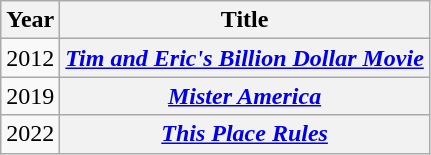<table class="wikitable">
<tr>
<th scope="col">Year</th>
<th scope="col">Title</th>
</tr>
<tr>
<td>2012</td>
<th scope="row"><em><a href='#'>Tim and Eric's Billion Dollar Movie</a></em></th>
</tr>
<tr>
<td>2019</td>
<th scope="row"><em><a href='#'>Mister America</a></em></th>
</tr>
<tr>
<td>2022</td>
<th><em><a href='#'>This Place Rules</a></em></th>
</tr>
</table>
